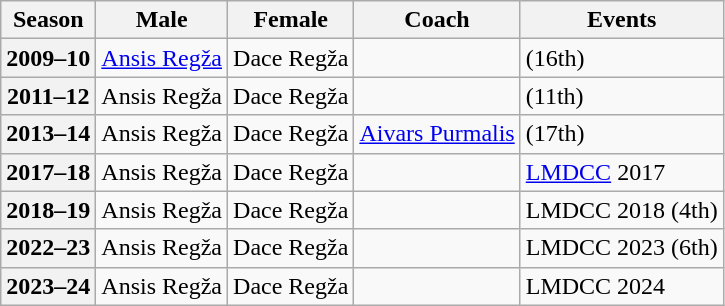<table class="wikitable">
<tr>
<th scope="col">Season</th>
<th scope="col">Male</th>
<th scope="col">Female</th>
<th scope="col">Coach</th>
<th scope="col">Events</th>
</tr>
<tr>
<th scope="row">2009–10</th>
<td><a href='#'>Ansis Regža</a></td>
<td>Dace Regža</td>
<td></td>
<td> (16th)</td>
</tr>
<tr>
<th scope="row">2011–12</th>
<td>Ansis Regža</td>
<td>Dace Regža</td>
<td></td>
<td> (11th)</td>
</tr>
<tr>
<th scope="row">2013–14</th>
<td>Ansis Regža</td>
<td>Dace Regža</td>
<td><a href='#'>Aivars Purmalis</a></td>
<td> (17th)</td>
</tr>
<tr>
<th scope="row">2017–18</th>
<td>Ansis Regža</td>
<td>Dace Regža</td>
<td></td>
<td><a href='#'>LMDCC</a> 2017 </td>
</tr>
<tr>
<th scope="row">2018–19</th>
<td>Ansis Regža</td>
<td>Dace Regža</td>
<td></td>
<td>LMDCC 2018 (4th)</td>
</tr>
<tr>
<th scope="row">2022–23</th>
<td>Ansis Regža</td>
<td>Dace Regža</td>
<td></td>
<td>LMDCC 2023 (6th)</td>
</tr>
<tr>
<th scope="row">2023–24</th>
<td>Ansis Regža</td>
<td>Dace Regža</td>
<td></td>
<td>LMDCC 2024 </td>
</tr>
</table>
